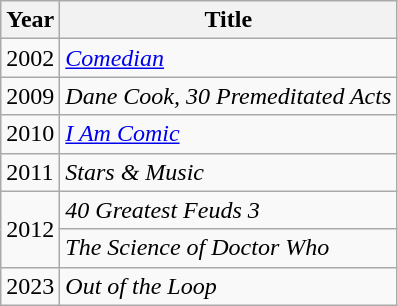<table class="wikitable">
<tr>
<th>Year</th>
<th>Title</th>
</tr>
<tr>
<td>2002</td>
<td><em><a href='#'>Comedian</a></em></td>
</tr>
<tr>
<td>2009</td>
<td><em>Dane Cook, 30 Premeditated Acts</em></td>
</tr>
<tr>
<td>2010</td>
<td><em><a href='#'>I Am Comic</a></em></td>
</tr>
<tr>
<td>2011</td>
<td><em>Stars & Music</em></td>
</tr>
<tr>
<td rowspan=2>2012</td>
<td><em>40 Greatest Feuds 3</em></td>
</tr>
<tr>
<td><em>The Science of Doctor Who</em></td>
</tr>
<tr>
<td>2023</td>
<td><em>Out of the Loop</em></td>
</tr>
</table>
